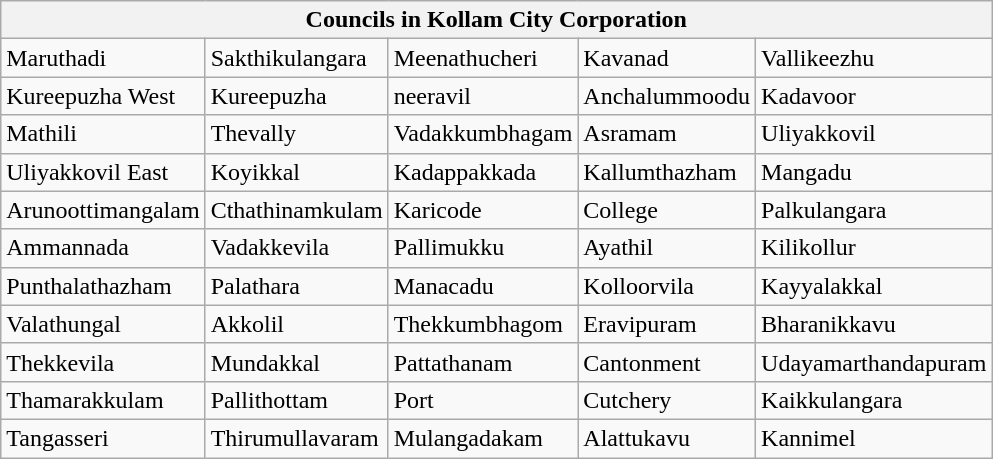<table class="wikitable" | align="center">
<tr>
<th colspan="5">Councils in Kollam City Corporation</th>
</tr>
<tr>
<td>Maruthadi</td>
<td>Sakthikulangara</td>
<td>Meenathucheri</td>
<td>Kavanad</td>
<td>Vallikeezhu</td>
</tr>
<tr>
<td>Kureepuzha West</td>
<td>Kureepuzha</td>
<td>neeravil</td>
<td>Anchalummoodu</td>
<td>Kadavoor</td>
</tr>
<tr>
<td>Mathili</td>
<td>Thevally</td>
<td>Vadakkumbhagam</td>
<td>Asramam</td>
<td>Uliyakkovil</td>
</tr>
<tr>
<td>Uliyakkovil East</td>
<td>Koyikkal</td>
<td>Kadappakkada</td>
<td>Kallumthazham</td>
<td>Mangadu</td>
</tr>
<tr>
<td>Arunoottimangalam</td>
<td>Cthathinamkulam</td>
<td>Karicode</td>
<td>College</td>
<td>Palkulangara</td>
</tr>
<tr>
<td>Ammannada</td>
<td>Vadakkevila</td>
<td>Pallimukku</td>
<td>Ayathil</td>
<td>Kilikollur</td>
</tr>
<tr>
<td>Punthalathazham</td>
<td>Palathara</td>
<td>Manacadu</td>
<td>Kolloorvila</td>
<td>Kayyalakkal</td>
</tr>
<tr>
<td>Valathungal</td>
<td>Akkolil</td>
<td>Thekkumbhagom</td>
<td>Eravipuram</td>
<td>Bharanikkavu</td>
</tr>
<tr>
<td>Thekkevila</td>
<td>Mundakkal</td>
<td>Pattathanam</td>
<td>Cantonment</td>
<td>Udayamarthandapuram</td>
</tr>
<tr>
<td>Thamarakkulam</td>
<td>Pallithottam</td>
<td>Port</td>
<td>Cutchery</td>
<td>Kaikkulangara</td>
</tr>
<tr>
<td>Tangasseri</td>
<td>Thirumullavaram</td>
<td>Mulangadakam</td>
<td>Alattukavu</td>
<td>Kannimel</td>
</tr>
</table>
